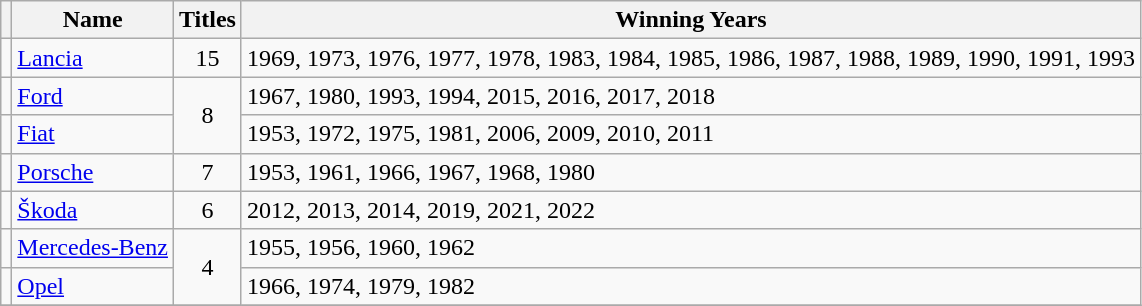<table class="wikitable">
<tr>
<th></th>
<th>Name</th>
<th>Titles</th>
<th>Winning Years</th>
</tr>
<tr>
<td></td>
<td><a href='#'>Lancia</a></td>
<td style="text-align:center;">15</td>
<td>1969, 1973, 1976, 1977, 1978, 1983, 1984, 1985, 1986, 1987, 1988, 1989, 1990, 1991, 1993</td>
</tr>
<tr>
<td></td>
<td><a href='#'>Ford</a></td>
<td rowspan=2 style="text-align:center;">8</td>
<td>1967, 1980, 1993, 1994, 2015, 2016, 2017, 2018</td>
</tr>
<tr>
<td></td>
<td><a href='#'>Fiat</a></td>
<td>1953, 1972, 1975, 1981, 2006, 2009, 2010, 2011</td>
</tr>
<tr>
<td></td>
<td><a href='#'>Porsche</a></td>
<td style="text-align:center;">7</td>
<td>1953, 1961, 1966, 1967, 1968, 1980</td>
</tr>
<tr>
<td></td>
<td><a href='#'>Škoda</a></td>
<td style="text-align:center;">6</td>
<td>2012, 2013, 2014, 2019, 2021, 2022</td>
</tr>
<tr>
<td></td>
<td><a href='#'>Mercedes-Benz</a></td>
<td rowspan=2 style="text-align:center;">4</td>
<td>1955, 1956, 1960, 1962</td>
</tr>
<tr>
<td></td>
<td><a href='#'>Opel</a></td>
<td>1966, 1974, 1979, 1982</td>
</tr>
<tr>
</tr>
</table>
